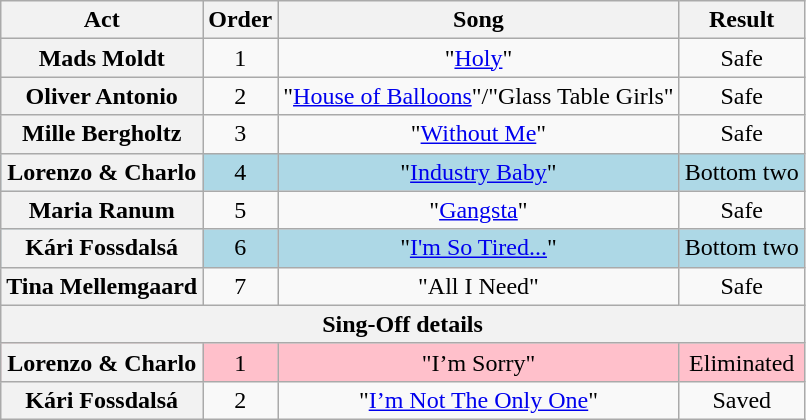<table class="wikitable plainrowheaders" style="text-align:center;">
<tr>
<th scope="col">Act</th>
<th scope="col">Order</th>
<th scope="col">Song</th>
<th scope="col">Result</th>
</tr>
<tr>
<th scope=row>Mads Moldt</th>
<td>1</td>
<td>"<a href='#'>Holy</a>"</td>
<td>Safe</td>
</tr>
<tr>
<th scope=row>Oliver Antonio</th>
<td>2</td>
<td>"<a href='#'>House of Balloons</a>"/"Glass Table Girls"</td>
<td>Safe</td>
</tr>
<tr>
<th scope=row>Mille Bergholtz</th>
<td>3</td>
<td>"<a href='#'>Without Me</a>"</td>
<td>Safe</td>
</tr>
<tr style="background:lightblue">
<th scope=row>Lorenzo & Charlo</th>
<td>4</td>
<td>"<a href='#'>Industry Baby</a>"</td>
<td>Bottom two</td>
</tr>
<tr>
<th scope=row>Maria Ranum</th>
<td>5</td>
<td>"<a href='#'>Gangsta</a>"</td>
<td>Safe</td>
</tr>
<tr style="background:lightblue">
<th scope=row>Kári Fossdalsá</th>
<td>6</td>
<td>"<a href='#'>I'm So Tired...</a>"</td>
<td>Bottom two</td>
</tr>
<tr>
<th scope=row>Tina Mellemgaard</th>
<td>7</td>
<td>"All I Need"</td>
<td>Safe</td>
</tr>
<tr>
<th colspan="4">Sing-Off details</th>
</tr>
<tr style="background:pink">
<th scope="row">Lorenzo & Charlo</th>
<td>1</td>
<td>"I’m Sorry"</td>
<td>Eliminated</td>
</tr>
<tr>
<th scope="row">Kári Fossdalsá</th>
<td>2</td>
<td>"<a href='#'>I’m Not The Only One</a>"</td>
<td>Saved</td>
</tr>
</table>
